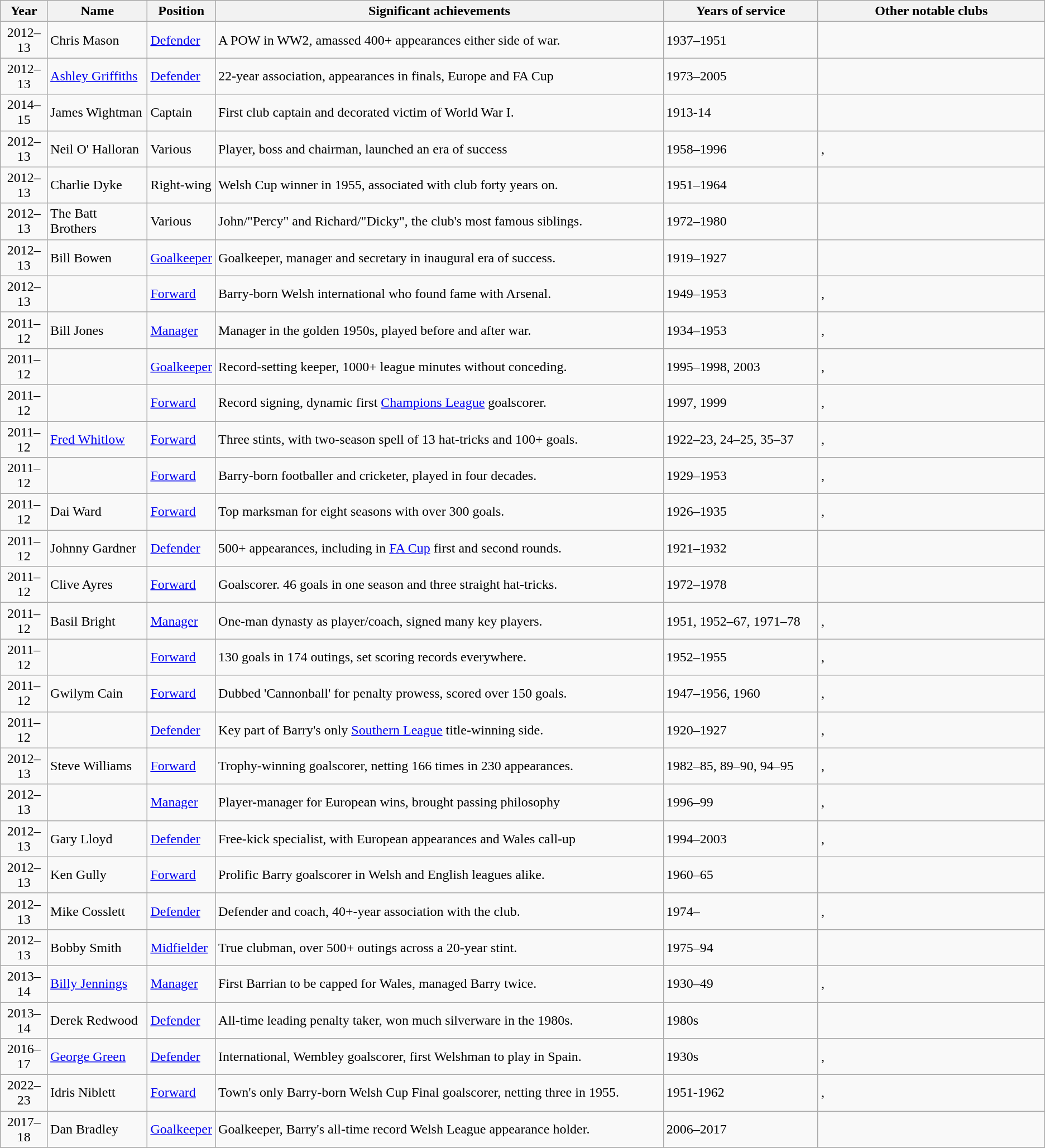<table class="wikitable sortable" style="clear:both">
<tr>
<th width="50">Year</th>
<th style="width:120px;">Name</th>
<th width="50">Position</th>
<th style="width:600px;">Significant achievements</th>
<th style="width:200px;">Years of service</th>
<th style="width:300px;">Other notable clubs</th>
</tr>
<tr>
<td style="text-align:center;">2012–13</td>
<td>Chris Mason</td>
<td><a href='#'>Defender</a></td>
<td>A POW in WW2, amassed 400+ appearances either side of war.</td>
<td>1937–1951</td>
<td></td>
</tr>
<tr>
<td style="text-align:center;">2012–13</td>
<td><a href='#'>Ashley Griffiths</a></td>
<td><a href='#'>Defender</a></td>
<td>22-year association, appearances in finals, Europe and FA Cup</td>
<td>1973–2005</td>
<td></td>
</tr>
<tr>
<td style="text-align:center;">2014–15</td>
<td>James Wightman</td>
<td>Captain</td>
<td>First club captain and decorated victim of World War I.</td>
<td>1913-14</td>
<td></td>
</tr>
<tr>
<td style="text-align:center;">2012–13</td>
<td>Neil O' Halloran</td>
<td>Various</td>
<td>Player, boss and chairman, launched an era of success</td>
<td>1958–1996</td>
<td>, </td>
</tr>
<tr>
<td style="text-align:center;">2012–13</td>
<td>Charlie Dyke</td>
<td>Right-wing</td>
<td>Welsh Cup winner in 1955, associated with club forty years on.</td>
<td>1951–1964</td>
<td></td>
</tr>
<tr>
<td style="text-align:center;">2012–13</td>
<td>The Batt Brothers</td>
<td>Various</td>
<td>John/"Percy" and Richard/"Dicky", the club's most famous siblings.</td>
<td>1972–1980</td>
<td></td>
</tr>
<tr>
<td style="text-align:center;">2012–13</td>
<td>Bill Bowen</td>
<td><a href='#'>Goalkeeper</a></td>
<td>Goalkeeper, manager and secretary in inaugural era of success.</td>
<td>1919–1927</td>
<td></td>
</tr>
<tr>
<td style="text-align:center;">2012–13</td>
<td></td>
<td><a href='#'>Forward</a></td>
<td>Barry-born Welsh international who found fame with Arsenal.</td>
<td>1949–1953</td>
<td>, </td>
</tr>
<tr>
<td style="text-align:center;">2011–12</td>
<td>Bill Jones</td>
<td><a href='#'>Manager</a></td>
<td>Manager in the golden 1950s, played before and after war.</td>
<td>1934–1953</td>
<td>, </td>
</tr>
<tr>
<td style="text-align:center;">2011–12</td>
<td></td>
<td><a href='#'>Goalkeeper</a></td>
<td>Record-setting keeper, 1000+ league minutes without conceding.</td>
<td>1995–1998, 2003</td>
<td>, </td>
</tr>
<tr>
<td style="text-align:center;">2011–12</td>
<td></td>
<td><a href='#'>Forward</a></td>
<td>Record signing, dynamic first <a href='#'>Champions League</a> goalscorer.</td>
<td>1997, 1999</td>
<td>, </td>
</tr>
<tr>
<td style="text-align:center;">2011–12</td>
<td><a href='#'>Fred Whitlow</a></td>
<td><a href='#'>Forward</a></td>
<td>Three stints, with two-season spell of 13 hat-tricks and 100+ goals.</td>
<td>1922–23, 24–25, 35–37</td>
<td>, </td>
</tr>
<tr>
<td style="text-align:center;">2011–12</td>
<td></td>
<td><a href='#'>Forward</a></td>
<td>Barry-born footballer and cricketer, played in four decades.</td>
<td>1929–1953</td>
<td>, </td>
</tr>
<tr>
<td style="text-align:center;">2011–12</td>
<td>Dai Ward</td>
<td><a href='#'>Forward</a></td>
<td>Top marksman for eight seasons with over 300 goals.</td>
<td>1926–1935</td>
<td>, </td>
</tr>
<tr>
<td style="text-align:center;">2011–12</td>
<td>Johnny Gardner</td>
<td><a href='#'>Defender</a></td>
<td>500+ appearances, including in <a href='#'>FA Cup</a> first and second rounds.</td>
<td>1921–1932</td>
<td></td>
</tr>
<tr>
<td style="text-align:center;">2011–12</td>
<td>Clive Ayres</td>
<td><a href='#'>Forward</a></td>
<td>Goalscorer. 46 goals in one season and three straight hat-tricks.</td>
<td>1972–1978</td>
<td></td>
</tr>
<tr>
<td style="text-align:center;">2011–12</td>
<td>Basil Bright</td>
<td><a href='#'>Manager</a></td>
<td>One-man dynasty as player/coach, signed many key players.</td>
<td>1951, 1952–67, 1971–78</td>
<td>, </td>
</tr>
<tr>
<td style="text-align:center;">2011–12</td>
<td></td>
<td><a href='#'>Forward</a></td>
<td>130 goals in 174 outings, set scoring records everywhere.</td>
<td>1952–1955</td>
<td>, </td>
</tr>
<tr>
<td style="text-align:center;">2011–12</td>
<td>Gwilym Cain</td>
<td><a href='#'>Forward</a></td>
<td>Dubbed 'Cannonball' for penalty prowess, scored over 150 goals.</td>
<td>1947–1956, 1960</td>
<td>, </td>
</tr>
<tr>
<td style="text-align:center;">2011–12</td>
<td></td>
<td><a href='#'>Defender</a></td>
<td>Key part of Barry's only <a href='#'>Southern League</a> title-winning side.</td>
<td>1920–1927</td>
<td>, </td>
</tr>
<tr>
<td style="text-align:center;">2012–13</td>
<td>Steve Williams</td>
<td><a href='#'>Forward</a></td>
<td>Trophy-winning goalscorer, netting 166 times in 230 appearances.</td>
<td>1982–85, 89–90, 94–95</td>
<td>, </td>
</tr>
<tr>
<td style="text-align:center;">2012–13</td>
<td></td>
<td><a href='#'>Manager</a></td>
<td>Player-manager for European wins, brought passing philosophy</td>
<td>1996–99</td>
<td>, </td>
</tr>
<tr>
<td style="text-align:center;">2012–13</td>
<td>Gary Lloyd</td>
<td><a href='#'>Defender</a></td>
<td>Free-kick specialist, with European appearances and Wales call-up</td>
<td>1994–2003</td>
<td>, </td>
</tr>
<tr>
<td style="text-align:center;">2012–13</td>
<td>Ken Gully</td>
<td><a href='#'>Forward</a></td>
<td>Prolific Barry goalscorer in Welsh and English leagues alike.</td>
<td>1960–65</td>
<td></td>
</tr>
<tr>
<td style="text-align:center;">2012–13</td>
<td>Mike Cosslett</td>
<td><a href='#'>Defender</a></td>
<td>Defender and coach, 40+-year association with the club.</td>
<td>1974–</td>
<td>, </td>
</tr>
<tr>
<td style="text-align:center;">2012–13</td>
<td>Bobby Smith</td>
<td><a href='#'>Midfielder</a></td>
<td>True clubman, over 500+ outings across a 20-year stint.</td>
<td>1975–94</td>
<td></td>
</tr>
<tr>
<td style="text-align:center;">2013–14</td>
<td><a href='#'>Billy Jennings</a></td>
<td><a href='#'>Manager</a></td>
<td>First Barrian to be capped for Wales, managed Barry twice.</td>
<td>1930–49</td>
<td>, </td>
</tr>
<tr>
<td style="text-align:center;">2013–14</td>
<td>Derek Redwood</td>
<td><a href='#'>Defender</a></td>
<td>All-time leading penalty taker, won much silverware in the 1980s.</td>
<td>1980s</td>
<td></td>
</tr>
<tr>
<td style="text-align:center;">2016–17</td>
<td><a href='#'>George Green</a></td>
<td><a href='#'>Defender</a></td>
<td>International, Wembley goalscorer, first Welshman to play in Spain.</td>
<td>1930s</td>
<td>, </td>
</tr>
<tr>
<td style="text-align:center;">2022–23</td>
<td>Idris Niblett</td>
<td><a href='#'>Forward</a></td>
<td>Town's only Barry-born Welsh Cup Final goalscorer, netting three in 1955.</td>
<td>1951-1962</td>
<td>, </td>
</tr>
<tr>
<td style="text-align:center;">2017–18</td>
<td>Dan Bradley</td>
<td><a href='#'>Goalkeeper</a></td>
<td>Goalkeeper, Barry's all-time record Welsh League appearance holder.</td>
<td>2006–2017</td>
<td></td>
</tr>
<tr>
</tr>
</table>
